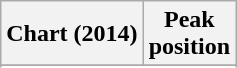<table class="wikitable sortable">
<tr>
<th>Chart (2014)</th>
<th>Peak<br>position</th>
</tr>
<tr>
</tr>
<tr>
</tr>
</table>
